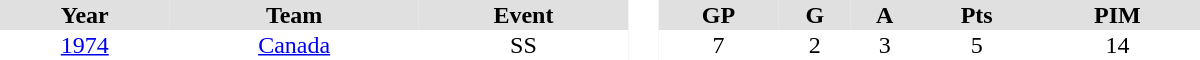<table border="0" cellpadding="1" cellspacing="0" style="text-align:center; width:50em">
<tr ALIGN="center" bgcolor="#e0e0e0">
<th>Year</th>
<th>Team</th>
<th>Event</th>
<th rowspan="99" bgcolor="#ffffff"> </th>
<th>GP</th>
<th>G</th>
<th>A</th>
<th>Pts</th>
<th>PIM</th>
</tr>
<tr>
<td><a href='#'>1974</a></td>
<td><a href='#'>Canada</a></td>
<td>SS</td>
<td>7</td>
<td>2</td>
<td>3</td>
<td>5</td>
<td>14</td>
</tr>
</table>
